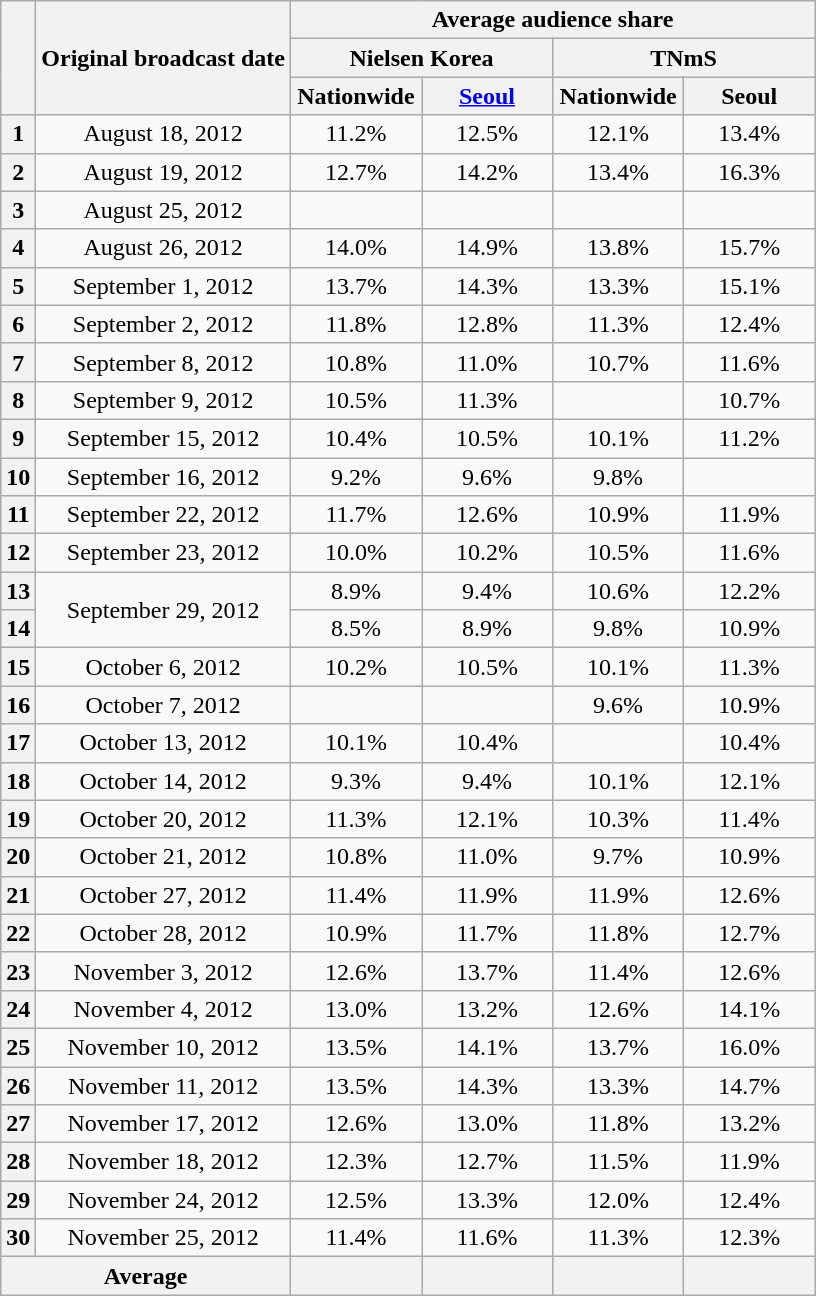<table class="wikitable" style="text-align:center;">
<tr>
<th rowspan="3"></th>
<th rowspan="3">Original broadcast date</th>
<th colspan="4">Average audience share</th>
</tr>
<tr>
<th colspan="2">Nielsen Korea</th>
<th colspan="2">TNmS</th>
</tr>
<tr>
<th width="80">Nationwide</th>
<th width="80"><a href='#'>Seoul</a></th>
<th width="80">Nationwide</th>
<th width="80">Seoul</th>
</tr>
<tr>
<th>1</th>
<td>August 18, 2012</td>
<td>11.2%</td>
<td>12.5%</td>
<td>12.1%</td>
<td>13.4%</td>
</tr>
<tr>
<th>2</th>
<td>August 19, 2012</td>
<td>12.7%</td>
<td>14.2%</td>
<td>13.4%</td>
<td>16.3%</td>
</tr>
<tr>
<th>3</th>
<td>August 25, 2012</td>
<td><strong></strong></td>
<td><strong></strong></td>
<td><strong></strong></td>
<td><strong></strong></td>
</tr>
<tr>
<th>4</th>
<td>August 26, 2012</td>
<td>14.0%</td>
<td>14.9%</td>
<td>13.8%</td>
<td>15.7%</td>
</tr>
<tr>
<th>5</th>
<td>September 1, 2012</td>
<td>13.7%</td>
<td>14.3%</td>
<td>13.3%</td>
<td>15.1%</td>
</tr>
<tr>
<th>6</th>
<td>September 2, 2012</td>
<td>11.8%</td>
<td>12.8%</td>
<td>11.3%</td>
<td>12.4%</td>
</tr>
<tr>
<th>7</th>
<td>September 8, 2012</td>
<td>10.8%</td>
<td>11.0%</td>
<td>10.7%</td>
<td>11.6%</td>
</tr>
<tr>
<th>8</th>
<td>September 9, 2012</td>
<td>10.5%</td>
<td>11.3%</td>
<td><strong></strong></td>
<td>10.7%</td>
</tr>
<tr>
<th>9</th>
<td>September 15, 2012</td>
<td>10.4%</td>
<td>10.5%</td>
<td>10.1%</td>
<td>11.2%</td>
</tr>
<tr>
<th>10</th>
<td>September 16, 2012</td>
<td>9.2%</td>
<td>9.6%</td>
<td>9.8%</td>
<td><strong></strong></td>
</tr>
<tr>
<th>11</th>
<td>September 22, 2012</td>
<td>11.7%</td>
<td>12.6%</td>
<td>10.9%</td>
<td>11.9%</td>
</tr>
<tr>
<th>12</th>
<td>September 23, 2012</td>
<td>10.0%</td>
<td>10.2%</td>
<td>10.5%</td>
<td>11.6%</td>
</tr>
<tr>
<th>13</th>
<td rowspan="2">September 29, 2012</td>
<td>8.9%</td>
<td>9.4%</td>
<td>10.6%</td>
<td>12.2%</td>
</tr>
<tr>
<th>14</th>
<td>8.5%</td>
<td>8.9%</td>
<td>9.8%</td>
<td>10.9%</td>
</tr>
<tr>
<th>15</th>
<td>October 6, 2012</td>
<td>10.2%</td>
<td>10.5%</td>
<td>10.1%</td>
<td>11.3%</td>
</tr>
<tr>
<th>16</th>
<td>October 7, 2012</td>
<td><strong></strong></td>
<td><strong></strong></td>
<td>9.6%</td>
<td>10.9%</td>
</tr>
<tr>
<th>17</th>
<td>October 13, 2012</td>
<td>10.1%</td>
<td>10.4%</td>
<td><strong></strong></td>
<td>10.4%</td>
</tr>
<tr>
<th>18</th>
<td>October 14, 2012</td>
<td>9.3%</td>
<td>9.4%</td>
<td>10.1%</td>
<td>12.1%</td>
</tr>
<tr>
<th>19</th>
<td>October 20, 2012</td>
<td>11.3%</td>
<td>12.1%</td>
<td>10.3%</td>
<td>11.4%</td>
</tr>
<tr>
<th>20</th>
<td>October 21, 2012</td>
<td>10.8%</td>
<td>11.0%</td>
<td>9.7%</td>
<td>10.9%</td>
</tr>
<tr>
<th>21</th>
<td>October 27, 2012</td>
<td>11.4%</td>
<td>11.9%</td>
<td>11.9%</td>
<td>12.6%</td>
</tr>
<tr>
<th>22</th>
<td>October 28, 2012</td>
<td>10.9%</td>
<td>11.7%</td>
<td>11.8%</td>
<td>12.7%</td>
</tr>
<tr>
<th>23</th>
<td>November 3, 2012</td>
<td>12.6%</td>
<td>13.7%</td>
<td>11.4%</td>
<td>12.6%</td>
</tr>
<tr>
<th>24</th>
<td>November 4, 2012</td>
<td>13.0%</td>
<td>13.2%</td>
<td>12.6%</td>
<td>14.1%</td>
</tr>
<tr>
<th>25</th>
<td>November 10, 2012</td>
<td>13.5%</td>
<td>14.1%</td>
<td>13.7%</td>
<td>16.0%</td>
</tr>
<tr>
<th>26</th>
<td>November 11, 2012</td>
<td>13.5%</td>
<td>14.3%</td>
<td>13.3%</td>
<td>14.7%</td>
</tr>
<tr>
<th>27</th>
<td>November 17, 2012</td>
<td>12.6%</td>
<td>13.0%</td>
<td>11.8%</td>
<td>13.2%</td>
</tr>
<tr>
<th>28</th>
<td>November 18, 2012</td>
<td>12.3%</td>
<td>12.7%</td>
<td>11.5%</td>
<td>11.9%</td>
</tr>
<tr>
<th>29</th>
<td>November 24, 2012</td>
<td>12.5%</td>
<td>13.3%</td>
<td>12.0%</td>
<td>12.4%</td>
</tr>
<tr>
<th>30</th>
<td>November 25, 2012</td>
<td>11.4%</td>
<td>11.6%</td>
<td>11.3%</td>
<td>12.3%</td>
</tr>
<tr>
<th colspan="2">Average</th>
<th></th>
<th></th>
<th></th>
<th></th>
</tr>
</table>
